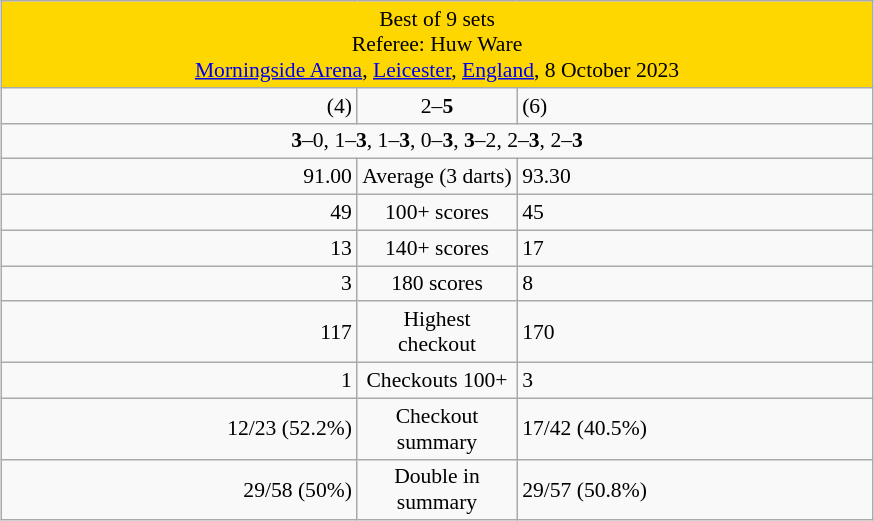<table class="wikitable" style="font-size: 90%; margin: 1em auto 1em auto;">
<tr>
<td colspan="3" align="center" bgcolor="#ffd700">Best of 9 sets<br> Referee: Huw Ware<br><a href='#'>Morningside Arena</a>, <a href='#'>Leicester</a>, <a href='#'>England</a>, 8 October 2023</td>
</tr>
<tr>
<td width="230" align="right"> (4)</td>
<td width="100" align="center">2–<strong>5</strong></td>
<td width="230"><strong></strong> (6)</td>
</tr>
<tr>
<td colspan="3" align="center" style="font-size: 100%"><strong>3</strong>–0, 1–<strong>3</strong>, 1–<strong>3</strong>, 0–<strong>3</strong>, <strong>3</strong>–2, 2–<strong>3</strong>, 2–<strong>3</strong></td>
</tr>
<tr>
<td align="right">91.00</td>
<td align="center">Average (3 darts)</td>
<td>93.30</td>
</tr>
<tr>
<td align="right">49</td>
<td align="center">100+ scores</td>
<td>45</td>
</tr>
<tr>
<td align="right">13</td>
<td align="center">140+ scores</td>
<td>17</td>
</tr>
<tr>
<td align="right">3</td>
<td align="center">180 scores</td>
<td>8</td>
</tr>
<tr>
<td align="right">117</td>
<td align="center">Highest checkout</td>
<td>170</td>
</tr>
<tr>
<td align="right">1</td>
<td align="center">Checkouts 100+</td>
<td>3</td>
</tr>
<tr>
<td align="right">12/23 (52.2%)</td>
<td align="center">Checkout summary</td>
<td>17/42 (40.5%)</td>
</tr>
<tr>
<td align="right">29/58 (50%)</td>
<td align="center">Double in summary</td>
<td>29/57 (50.8%)</td>
</tr>
</table>
